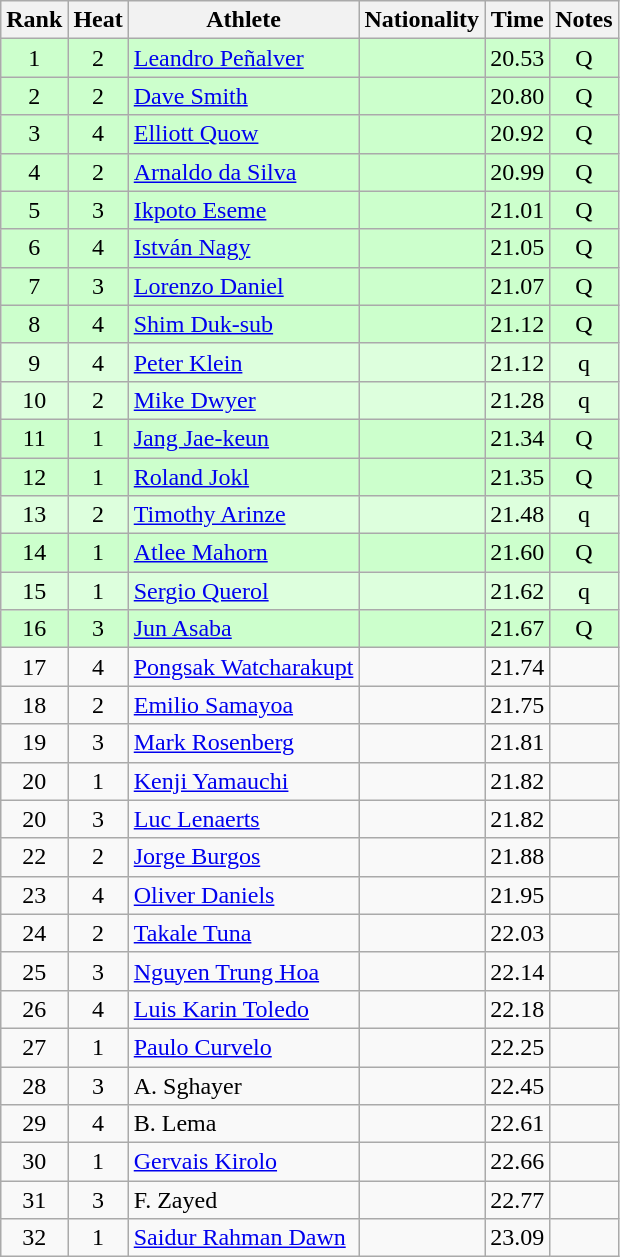<table class="wikitable sortable" style="text-align:center">
<tr>
<th>Rank</th>
<th>Heat</th>
<th>Athlete</th>
<th>Nationality</th>
<th>Time</th>
<th>Notes</th>
</tr>
<tr bgcolor=ccffcc>
<td>1</td>
<td>2</td>
<td align=left><a href='#'>Leandro Peñalver</a></td>
<td align=left></td>
<td>20.53</td>
<td>Q</td>
</tr>
<tr bgcolor=ccffcc>
<td>2</td>
<td>2</td>
<td align=left><a href='#'>Dave Smith</a></td>
<td align=left></td>
<td>20.80</td>
<td>Q</td>
</tr>
<tr bgcolor=ccffcc>
<td>3</td>
<td>4</td>
<td align=left><a href='#'>Elliott Quow</a></td>
<td align=left></td>
<td>20.92</td>
<td>Q</td>
</tr>
<tr bgcolor=ccffcc>
<td>4</td>
<td>2</td>
<td align=left><a href='#'>Arnaldo da Silva</a></td>
<td align=left></td>
<td>20.99</td>
<td>Q</td>
</tr>
<tr bgcolor=ccffcc>
<td>5</td>
<td>3</td>
<td align=left><a href='#'>Ikpoto Eseme</a></td>
<td align=left></td>
<td>21.01</td>
<td>Q</td>
</tr>
<tr bgcolor=ccffcc>
<td>6</td>
<td>4</td>
<td align=left><a href='#'>István Nagy</a></td>
<td align=left></td>
<td>21.05</td>
<td>Q</td>
</tr>
<tr bgcolor=ccffcc>
<td>7</td>
<td>3</td>
<td align=left><a href='#'>Lorenzo Daniel</a></td>
<td align=left></td>
<td>21.07</td>
<td>Q</td>
</tr>
<tr bgcolor=ccffcc>
<td>8</td>
<td>4</td>
<td align=left><a href='#'>Shim Duk-sub</a></td>
<td align=left></td>
<td>21.12</td>
<td>Q</td>
</tr>
<tr bgcolor=ddffdd>
<td>9</td>
<td>4</td>
<td align=left><a href='#'>Peter Klein</a></td>
<td align=left></td>
<td>21.12</td>
<td>q</td>
</tr>
<tr bgcolor=ddffdd>
<td>10</td>
<td>2</td>
<td align=left><a href='#'>Mike Dwyer</a></td>
<td align=left></td>
<td>21.28</td>
<td>q</td>
</tr>
<tr bgcolor=ccffcc>
<td>11</td>
<td>1</td>
<td align=left><a href='#'>Jang Jae-keun</a></td>
<td align=left></td>
<td>21.34</td>
<td>Q</td>
</tr>
<tr bgcolor=ccffcc>
<td>12</td>
<td>1</td>
<td align=left><a href='#'>Roland Jokl</a></td>
<td align=left></td>
<td>21.35</td>
<td>Q</td>
</tr>
<tr bgcolor=ddffdd>
<td>13</td>
<td>2</td>
<td align=left><a href='#'>Timothy Arinze</a></td>
<td align=left></td>
<td>21.48</td>
<td>q</td>
</tr>
<tr bgcolor=ccffcc>
<td>14</td>
<td>1</td>
<td align=left><a href='#'>Atlee Mahorn</a></td>
<td align=left></td>
<td>21.60</td>
<td>Q</td>
</tr>
<tr bgcolor=ddffdd>
<td>15</td>
<td>1</td>
<td align=left><a href='#'>Sergio Querol</a></td>
<td align=left></td>
<td>21.62</td>
<td>q</td>
</tr>
<tr bgcolor=ccffcc>
<td>16</td>
<td>3</td>
<td align=left><a href='#'>Jun Asaba</a></td>
<td align=left></td>
<td>21.67</td>
<td>Q</td>
</tr>
<tr>
<td>17</td>
<td>4</td>
<td align=left><a href='#'>Pongsak Watcharakupt</a></td>
<td align=left></td>
<td>21.74</td>
<td></td>
</tr>
<tr>
<td>18</td>
<td>2</td>
<td align=left><a href='#'>Emilio Samayoa</a></td>
<td align=left></td>
<td>21.75</td>
<td></td>
</tr>
<tr>
<td>19</td>
<td>3</td>
<td align=left><a href='#'>Mark Rosenberg</a></td>
<td align=left></td>
<td>21.81</td>
<td></td>
</tr>
<tr>
<td>20</td>
<td>1</td>
<td align=left><a href='#'>Kenji Yamauchi</a></td>
<td align=left></td>
<td>21.82</td>
<td></td>
</tr>
<tr>
<td>20</td>
<td>3</td>
<td align=left><a href='#'>Luc Lenaerts</a></td>
<td align=left></td>
<td>21.82</td>
<td></td>
</tr>
<tr>
<td>22</td>
<td>2</td>
<td align=left><a href='#'>Jorge Burgos</a></td>
<td align=left></td>
<td>21.88</td>
<td></td>
</tr>
<tr>
<td>23</td>
<td>4</td>
<td align=left><a href='#'>Oliver Daniels</a></td>
<td align=left></td>
<td>21.95</td>
<td></td>
</tr>
<tr>
<td>24</td>
<td>2</td>
<td align=left><a href='#'>Takale Tuna</a></td>
<td align=left></td>
<td>22.03</td>
<td></td>
</tr>
<tr>
<td>25</td>
<td>3</td>
<td align=left><a href='#'>Nguyen Trung Hoa</a></td>
<td align=left></td>
<td>22.14</td>
<td></td>
</tr>
<tr>
<td>26</td>
<td>4</td>
<td align=left><a href='#'>Luis Karin Toledo</a></td>
<td align=left></td>
<td>22.18</td>
<td></td>
</tr>
<tr>
<td>27</td>
<td>1</td>
<td align=left><a href='#'>Paulo Curvelo</a></td>
<td align=left></td>
<td>22.25</td>
<td></td>
</tr>
<tr>
<td>28</td>
<td>3</td>
<td align=left>A. Sghayer</td>
<td align=left></td>
<td>22.45</td>
<td></td>
</tr>
<tr>
<td>29</td>
<td>4</td>
<td align=left>B. Lema</td>
<td align=left></td>
<td>22.61</td>
<td></td>
</tr>
<tr>
<td>30</td>
<td>1</td>
<td align=left><a href='#'>Gervais Kirolo</a></td>
<td align=left></td>
<td>22.66</td>
<td></td>
</tr>
<tr>
<td>31</td>
<td>3</td>
<td align=left>F. Zayed</td>
<td align=left></td>
<td>22.77</td>
<td></td>
</tr>
<tr>
<td>32</td>
<td>1</td>
<td align=left><a href='#'>Saidur Rahman Dawn</a></td>
<td align=left></td>
<td>23.09</td>
<td></td>
</tr>
</table>
